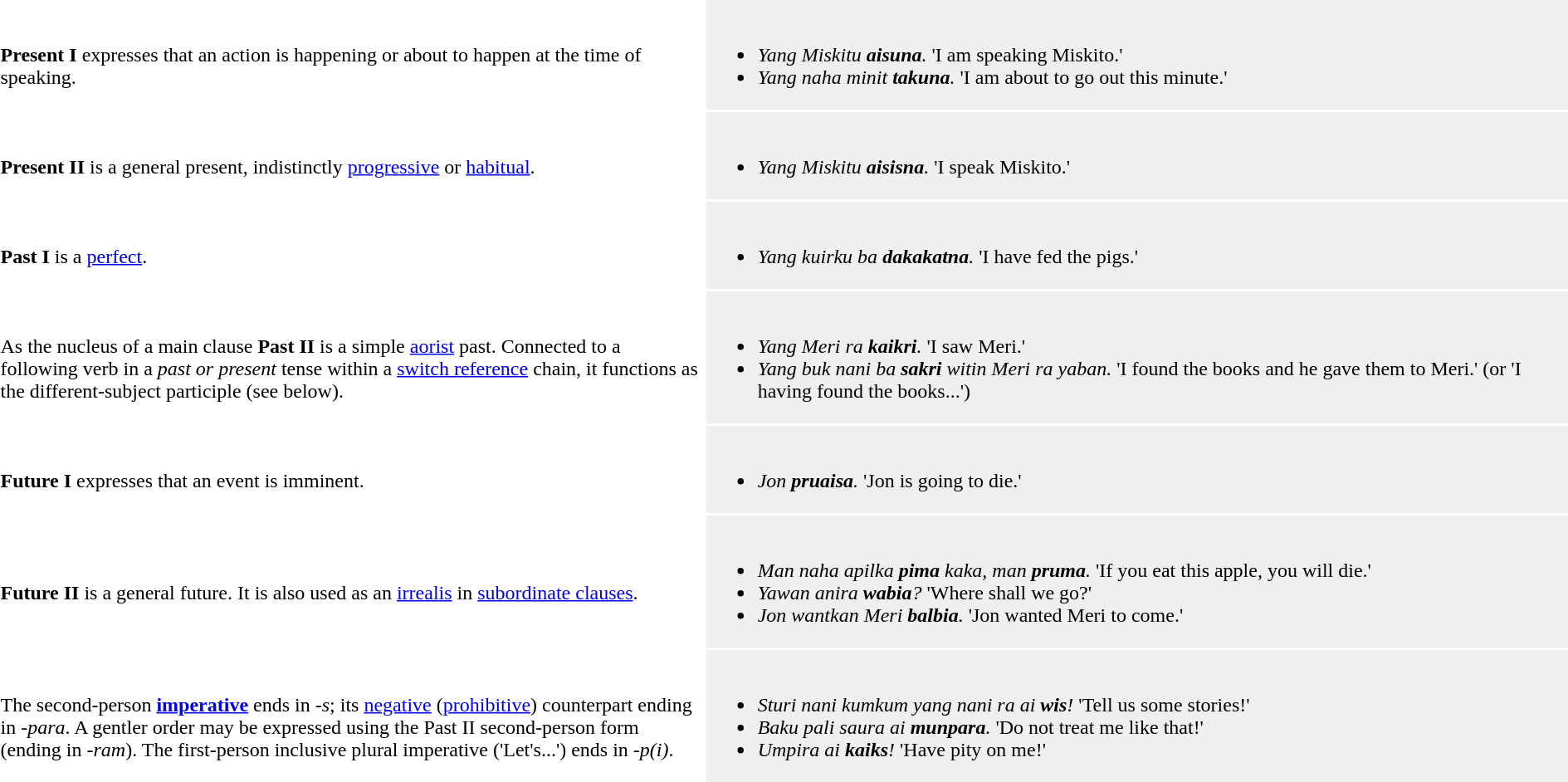<table>
<tr>
<td><br><strong>Present I</strong> expresses that an action is happening or about to happen at the time of speaking.</td>
<td style="width:55%; background:#efefef;"><br><ul><li><em>Yang Miskitu <strong>aisuna</strong>.</em> 'I am speaking Miskito.'</li><li><em>Yang naha minit <strong>takuna</strong>.</em> 'I am about to go out this minute.'</li></ul></td>
</tr>
<tr>
<td><br><strong>Present II</strong> is a general present, indistinctly <a href='#'>progressive</a> or <a href='#'>habitual</a>.</td>
<td style="background:#efefef;"><br><ul><li><em>Yang Miskitu <strong>aisisna</strong>.</em> 'I speak Miskito.'</li></ul></td>
</tr>
<tr>
<td><br><strong>Past I</strong> is a <a href='#'>perfect</a>.</td>
<td style="background:#efefef;"><br><ul><li><em>Yang kuirku ba <strong>dakakatna</strong>.</em> 'I have fed the pigs.'</li></ul></td>
</tr>
<tr>
<td><br>As the nucleus of a main clause <strong>Past II</strong> is a simple <a href='#'>aorist</a> past. Connected to a following verb in a <em>past or present</em> tense within a <a href='#'>switch reference</a> chain, it functions as the different-subject participle (see below).</td>
<td style="background:#efefef;"><br><ul><li><em>Yang Meri ra <strong>kaikri</strong>.</em> 'I saw Meri.'</li><li><em>Yang buk nani ba <strong>sakri</strong> witin Meri ra yaban.</em> 'I found the books and he gave them to Meri.' (or 'I having found the books...')</li></ul></td>
</tr>
<tr>
<td><br><strong>Future I</strong> expresses that an event is imminent.</td>
<td style="background:#efefef;"><br><ul><li><em>Jon <strong>pruaisa</strong>.</em> 'Jon is going to die.'</li></ul></td>
</tr>
<tr>
<td><br><strong>Future II</strong> is a general future. It is also used as an <a href='#'>irrealis</a> in <a href='#'>subordinate clauses</a>.</td>
<td style="background:#efefef;"><br><ul><li><em>Man naha apilka <strong>pima</strong> kaka, man <strong>pruma</strong>.</em> 'If you eat this apple, you will die.'</li><li><em>Yawan anira <strong>wabia</strong>?</em> 'Where shall we go?'</li><li><em>Jon wantkan Meri <strong>balbia</strong>.</em> 'Jon wanted Meri to come.'</li></ul></td>
</tr>
<tr>
<td><br>The second-person <strong><a href='#'>imperative</a></strong> ends in <em>-s</em>; its <a href='#'>negative</a> (<a href='#'>prohibitive</a>) counterpart ending in <em>-para</em>. A gentler order may be expressed using the Past II second-person form (ending in <em>-ram</em>). The first-person inclusive plural imperative ('Let's...') ends in <em>-p(i)</em>.</td>
<td style="background:#efefef;"><br><ul><li><em>Sturi nani kumkum yang nani ra ai <strong>wis</strong>!</em> 'Tell us some stories!'</li><li><em>Baku pali saura ai <strong>munpara</strong>.</em> 'Do not treat me like that!'</li><li><em>Umpira ai <strong>kaiks</strong>!</em> 'Have pity on me!'</li></ul></td>
</tr>
</table>
